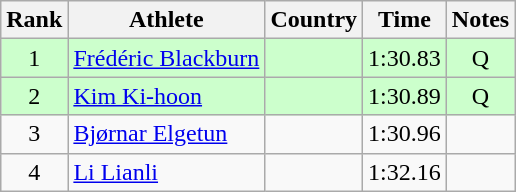<table class="wikitable" style="text-align:center">
<tr>
<th>Rank</th>
<th>Athlete</th>
<th>Country</th>
<th>Time</th>
<th>Notes</th>
</tr>
<tr bgcolor=ccffcc>
<td>1</td>
<td align=left><a href='#'>Frédéric Blackburn</a></td>
<td align=left></td>
<td>1:30.83</td>
<td>Q</td>
</tr>
<tr bgcolor=ccffcc>
<td>2</td>
<td align=left><a href='#'>Kim Ki-hoon</a></td>
<td align=lef t></td>
<td>1:30.89</td>
<td>Q</td>
</tr>
<tr>
<td>3</td>
<td align=left><a href='#'>Bjørnar Elgetun</a></td>
<td align=left></td>
<td>1:30.96</td>
<td></td>
</tr>
<tr>
<td>4</td>
<td align=left><a href='#'>Li Lianli</a></td>
<td align=left></td>
<td>1:32.16</td>
<td></td>
</tr>
</table>
